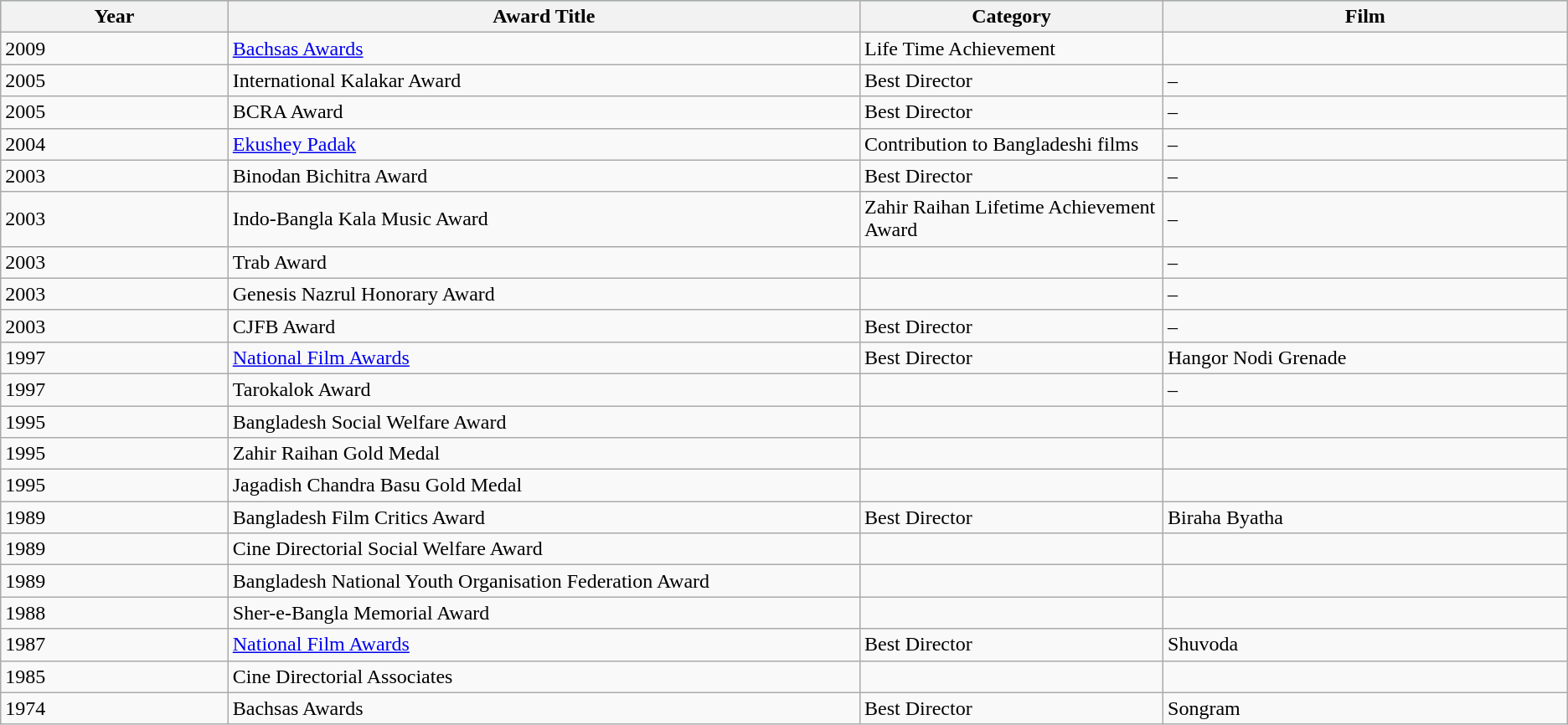<table class="wikitable">
<tr style="background:#b0d0e7; text-align:center;">
<th style="width:9%;"><strong>Year</strong></th>
<th style="width:25%;"><strong>Award Title </strong></th>
<th style="width:12%;"><strong>Category</strong></th>
<th style="width:16%;"><strong>Film</strong></th>
</tr>
<tr>
<td>2009</td>
<td><a href='#'>Bachsas Awards</a></td>
<td>Life Time Achievement</td>
<td></td>
</tr>
<tr>
<td>2005</td>
<td>International Kalakar Award</td>
<td>Best Director</td>
<td>–</td>
</tr>
<tr>
<td>2005</td>
<td>BCRA Award</td>
<td>Best Director</td>
<td>–</td>
</tr>
<tr>
<td>2004</td>
<td><a href='#'>Ekushey Padak</a></td>
<td>Contribution to Bangladeshi films</td>
<td>–</td>
</tr>
<tr>
<td>2003</td>
<td>Binodan Bichitra Award</td>
<td>Best Director</td>
<td>–</td>
</tr>
<tr>
<td>2003</td>
<td>Indo-Bangla Kala Music Award</td>
<td>Zahir Raihan Lifetime Achievement Award</td>
<td>–</td>
</tr>
<tr>
<td>2003</td>
<td>Trab Award</td>
<td></td>
<td>–</td>
</tr>
<tr>
<td>2003</td>
<td>Genesis Nazrul Honorary Award</td>
<td></td>
<td>–</td>
</tr>
<tr>
<td>2003</td>
<td>CJFB Award</td>
<td>Best Director</td>
<td>–</td>
</tr>
<tr>
<td>1997</td>
<td><a href='#'>National Film Awards</a></td>
<td>Best Director</td>
<td>Hangor Nodi Grenade</td>
</tr>
<tr>
<td>1997</td>
<td>Tarokalok Award</td>
<td></td>
<td>–</td>
</tr>
<tr>
<td>1995</td>
<td>Bangladesh Social Welfare Award</td>
<td></td>
<td></td>
</tr>
<tr>
<td>1995</td>
<td>Zahir Raihan Gold Medal</td>
<td></td>
<td></td>
</tr>
<tr>
<td>1995</td>
<td>Jagadish Chandra Basu Gold Medal</td>
<td></td>
<td></td>
</tr>
<tr>
<td>1989</td>
<td>Bangladesh Film Critics Award</td>
<td>Best Director</td>
<td>Biraha Byatha</td>
</tr>
<tr>
<td>1989</td>
<td>Cine Directorial Social Welfare Award</td>
<td></td>
<td></td>
</tr>
<tr>
<td>1989</td>
<td>Bangladesh National Youth Organisation Federation Award</td>
<td></td>
<td></td>
</tr>
<tr>
<td>1988</td>
<td>Sher-e-Bangla Memorial Award</td>
<td></td>
<td></td>
</tr>
<tr>
<td>1987</td>
<td><a href='#'>National Film Awards</a></td>
<td>Best Director</td>
<td>Shuvoda</td>
</tr>
<tr>
<td>1985</td>
<td>Cine Directorial Associates</td>
<td></td>
<td></td>
</tr>
<tr>
<td>1974</td>
<td>Bachsas Awards</td>
<td>Best Director</td>
<td>Songram</td>
</tr>
</table>
